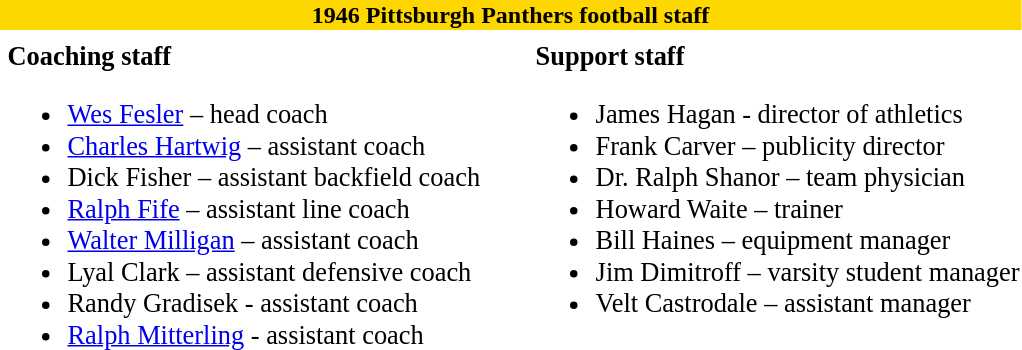<table class="toccolours" style="text-align: left;">
<tr>
<th colspan="10" style="background:gold; color:dark blue; text-align: center;"><strong>1946 Pittsburgh Panthers football staff</strong></th>
</tr>
<tr>
<td colspan="10" align="right"></td>
</tr>
<tr>
<td valign="top"></td>
<td style="font-size: 110%;" valign="top"><strong>Coaching staff</strong><br><ul><li><a href='#'>Wes Fesler</a> – head coach</li><li><a href='#'>Charles Hartwig</a> –  assistant coach</li><li>Dick Fisher – assistant backfield coach</li><li><a href='#'>Ralph Fife</a> – assistant line coach</li><li><a href='#'>Walter Milligan</a> – assistant coach</li><li>Lyal Clark – assistant defensive coach</li><li>Randy Gradisek - assistant coach</li><li><a href='#'>Ralph Mitterling</a> - assistant coach</li></ul></td>
<td width="25"> </td>
<td valign="top"></td>
<td style="font-size: 110%;" valign="top"><strong>Support staff</strong><br><ul><li>James Hagan - director of athletics</li><li>Frank Carver – publicity director</li><li>Dr. Ralph Shanor – team physician</li><li>Howard Waite – trainer</li><li>Bill Haines – equipment manager</li><li>Jim Dimitroff – varsity student manager</li><li>Velt Castrodale – assistant manager</li></ul></td>
</tr>
</table>
